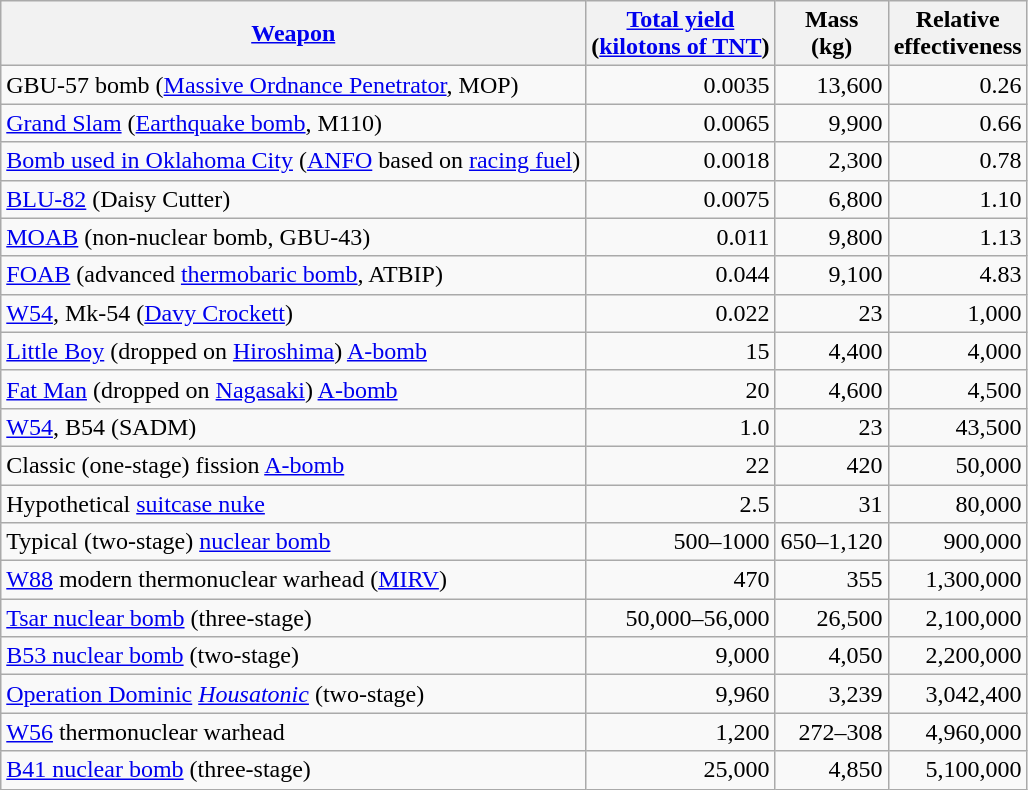<table style="font-size: 100%; text-align: right;" class="wikitable sortable" border="1">
<tr style="text-align: center">
<th><a href='#'>Weapon</a></th>
<th data-sort-type="number"><a href='#'>Total yield</a> <br>(<a href='#'>kilotons of TNT</a>)</th>
<th data-sort-type="number">Mass <br>(kg)</th>
<th>Relative <br>effectiveness</th>
</tr>
<tr>
<td align="left">GBU-57 bomb (<a href='#'>Massive Ordnance Penetrator</a>, MOP)</td>
<td>0.0035</td>
<td>13,600</td>
<td>0.26</td>
</tr>
<tr>
<td align="left"><a href='#'>Grand Slam</a> (<a href='#'>Earthquake bomb</a>, M110)</td>
<td>0.0065</td>
<td>9,900</td>
<td>0.66</td>
</tr>
<tr>
<td align=left><a href='#'>Bomb used in Oklahoma City</a> (<a href='#'>ANFO</a> based on <a href='#'>racing fuel</a>)</td>
<td>0.0018</td>
<td>2,300</td>
<td>0.78</td>
</tr>
<tr>
<td align=left><a href='#'>BLU-82</a> (Daisy Cutter)</td>
<td>0.0075</td>
<td>6,800</td>
<td>1.10</td>
</tr>
<tr>
<td align=left><a href='#'>MOAB</a> (non-nuclear bomb, GBU-43)</td>
<td>0.011</td>
<td>9,800</td>
<td>1.13</td>
</tr>
<tr>
<td align=left><a href='#'>FOAB</a> (advanced <a href='#'>thermobaric bomb</a>, ATBIP)</td>
<td>0.044</td>
<td>9,100</td>
<td>4.83</td>
</tr>
<tr>
<td align=left><a href='#'>W54</a>, Mk-54 (<a href='#'>Davy Crockett</a>)</td>
<td>0.022</td>
<td>23</td>
<td>1,000</td>
</tr>
<tr>
<td align="left"><a href='#'>Little Boy</a> (dropped on <a href='#'>Hiroshima</a>) <a href='#'>A-bomb</a></td>
<td>15</td>
<td>4,400</td>
<td>4,000</td>
</tr>
<tr>
<td align="left"><a href='#'>Fat Man</a> (dropped on <a href='#'>Nagasaki</a>) <a href='#'>A-bomb</a></td>
<td>20</td>
<td>4,600</td>
<td>4,500</td>
</tr>
<tr>
<td align=left><a href='#'>W54</a>, B54 (SADM)</td>
<td>1.0</td>
<td>23</td>
<td>43,500</td>
</tr>
<tr>
<td align="left">Classic (one-stage) fission <a href='#'>A-bomb</a></td>
<td>22</td>
<td>420</td>
<td>50,000</td>
</tr>
<tr>
<td align=left>Hypothetical <a href='#'>suitcase nuke</a></td>
<td>2.5</td>
<td>31</td>
<td>80,000</td>
</tr>
<tr>
<td align=left>Typical (two-stage) <a href='#'>nuclear bomb</a></td>
<td>500–1000</td>
<td>650–1,120</td>
<td>900,000</td>
</tr>
<tr>
<td align="left"><a href='#'>W88</a> modern thermonuclear warhead (<a href='#'>MIRV</a>)</td>
<td>470</td>
<td>355</td>
<td>1,300,000</td>
</tr>
<tr>
<td align="left"><a href='#'>Tsar nuclear bomb</a> (three-stage)</td>
<td>50,000–56,000</td>
<td>26,500</td>
<td>2,100,000</td>
</tr>
<tr>
<td align="left"><a href='#'>B53 nuclear bomb</a> (two-stage)</td>
<td>9,000</td>
<td>4,050</td>
<td>2,200,000</td>
</tr>
<tr>
<td align="left"><a href='#'>Operation Dominic</a> <em><a href='#'>Housatonic</a></em> (two-stage)</td>
<td>9,960</td>
<td>3,239</td>
<td>3,042,400</td>
</tr>
<tr>
<td align=left><a href='#'>W56</a> thermonuclear warhead</td>
<td>1,200</td>
<td>272–308</td>
<td>4,960,000</td>
</tr>
<tr>
<td align=left><a href='#'>B41 nuclear bomb</a> (three-stage)</td>
<td>25,000</td>
<td>4,850</td>
<td>5,100,000</td>
</tr>
</table>
